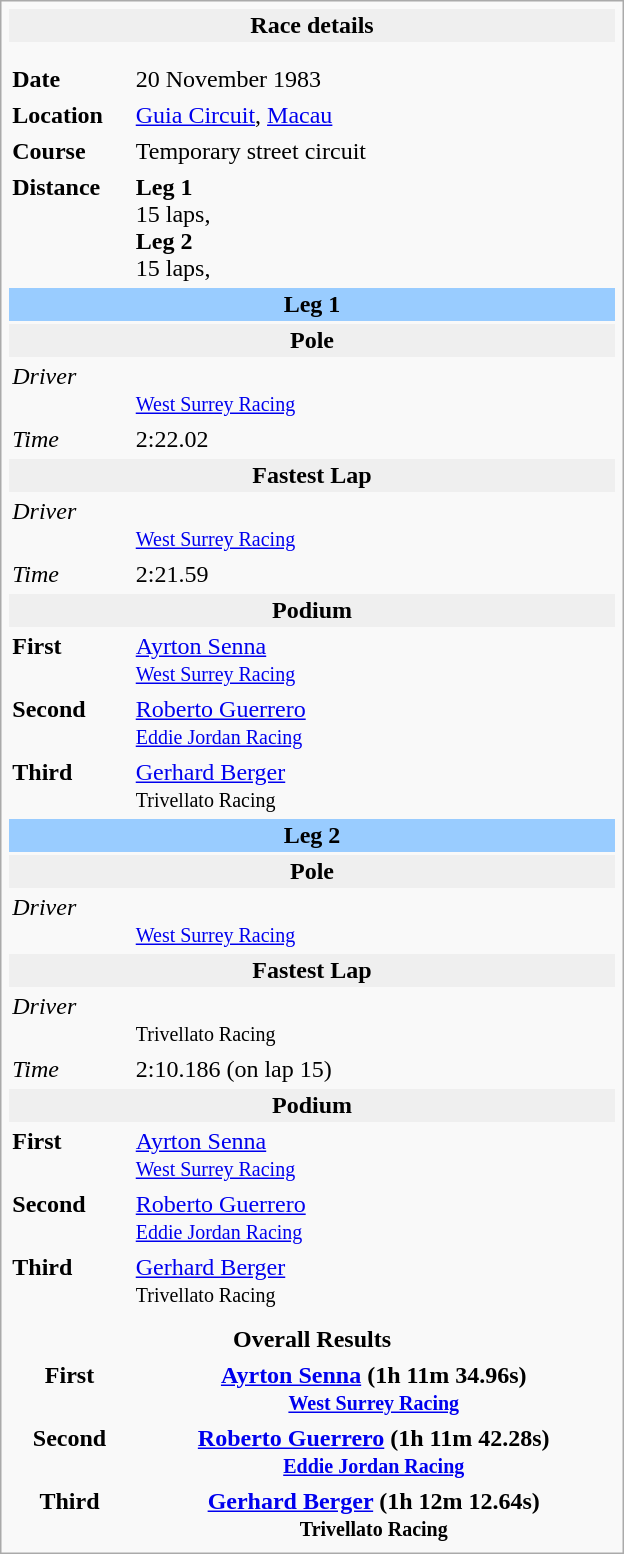<table class="infobox" align="right" cellpadding="2" style="float:right; width: 26em; ">
<tr>
<th colspan="2" bgcolor="#efefef">Race details</th>
</tr>
<tr>
<td colspan="2" style="text-align:center;"></td>
</tr>
<tr>
<td colspan="2" style="text-align:center;"></td>
</tr>
<tr>
<td style="width: 20%;"><strong>Date</strong></td>
<td>20 November 1983</td>
</tr>
<tr>
<td><strong>Location</strong></td>
<td><a href='#'>Guia Circuit</a>, <a href='#'>Macau</a></td>
</tr>
<tr>
<td><strong>Course</strong></td>
<td>Temporary street circuit<br></td>
</tr>
<tr>
<td><strong>Distance</strong></td>
<td><strong>Leg 1</strong><br>15 laps, <br><strong>Leg 2</strong><br>15 laps, </td>
</tr>
<tr>
<td colspan="2" style="text-align:center; background-color:#99ccff"><strong>Leg 1</strong></td>
</tr>
<tr>
<th colspan="2" bgcolor="#efefef">Pole</th>
</tr>
<tr>
<td><em>Driver</em></td>
<td><br><small><a href='#'>West Surrey Racing</a></small></td>
</tr>
<tr>
<td><em>Time</em></td>
<td>2:22.02</td>
</tr>
<tr>
<th colspan="2" bgcolor="#efefef">Fastest Lap</th>
</tr>
<tr>
<td><em>Driver</em></td>
<td><br><small><a href='#'>West Surrey Racing</a></small></td>
</tr>
<tr>
<td><em>Time</em></td>
<td>2:21.59</td>
</tr>
<tr>
<th colspan="2" bgcolor="#efefef">Podium</th>
</tr>
<tr>
<td><strong>First</strong></td>
<td> <a href='#'>Ayrton Senna</a><br><small><a href='#'>West Surrey Racing</a></small></td>
</tr>
<tr>
<td><strong>Second</strong></td>
<td> <a href='#'>Roberto Guerrero</a><br><small><a href='#'>Eddie Jordan Racing</a></small></td>
</tr>
<tr>
<td><strong>Third</strong></td>
<td> <a href='#'>Gerhard Berger</a><br><small>Trivellato Racing</small></td>
</tr>
<tr>
<td colspan="2" style="text-align:center; background-color:#99ccff"><strong>Leg 2</strong></td>
</tr>
<tr>
<th colspan="2" bgcolor="#efefef">Pole</th>
</tr>
<tr>
<td><em>Driver</em></td>
<td><br><small><a href='#'>West Surrey Racing</a></small></td>
</tr>
<tr>
<th colspan="2" bgcolor="#efefef">Fastest Lap</th>
</tr>
<tr>
<td><em>Driver</em></td>
<td><br><small>Trivellato Racing</small></td>
</tr>
<tr>
<td><em>Time</em></td>
<td>2:10.186 (on lap 15)</td>
</tr>
<tr>
<th colspan="2" bgcolor="#efefef">Podium</th>
</tr>
<tr>
<td><strong>First</strong></td>
<td> <a href='#'>Ayrton Senna</a> <br><small><a href='#'>West Surrey Racing</a></small></td>
</tr>
<tr>
<td><strong>Second</strong></td>
<td> <a href='#'>Roberto Guerrero</a><br><small><a href='#'>Eddie Jordan Racing</a></small></td>
</tr>
<tr>
<td><strong>Third</strong></td>
<td> <a href='#'>Gerhard Berger</a><br><small>Trivellato Racing</small></td>
</tr>
<tr>
<th colspan="2"></th>
</tr>
<tr>
<th colspan="2">Overall Results</th>
</tr>
<tr>
<th>First</th>
<th> <a href='#'>Ayrton Senna</a> (1h 11m 34.96s)<br><small><a href='#'>West Surrey Racing</a></small></th>
</tr>
<tr>
<th>Second</th>
<th> <a href='#'>Roberto Guerrero</a> (1h 11m 42.28s)<br><small><a href='#'>Eddie Jordan Racing</a></small></th>
</tr>
<tr>
<th>Third</th>
<th> <a href='#'>Gerhard Berger</a> (1h 12m 12.64s)<br><small>Trivellato Racing</small></th>
</tr>
</table>
